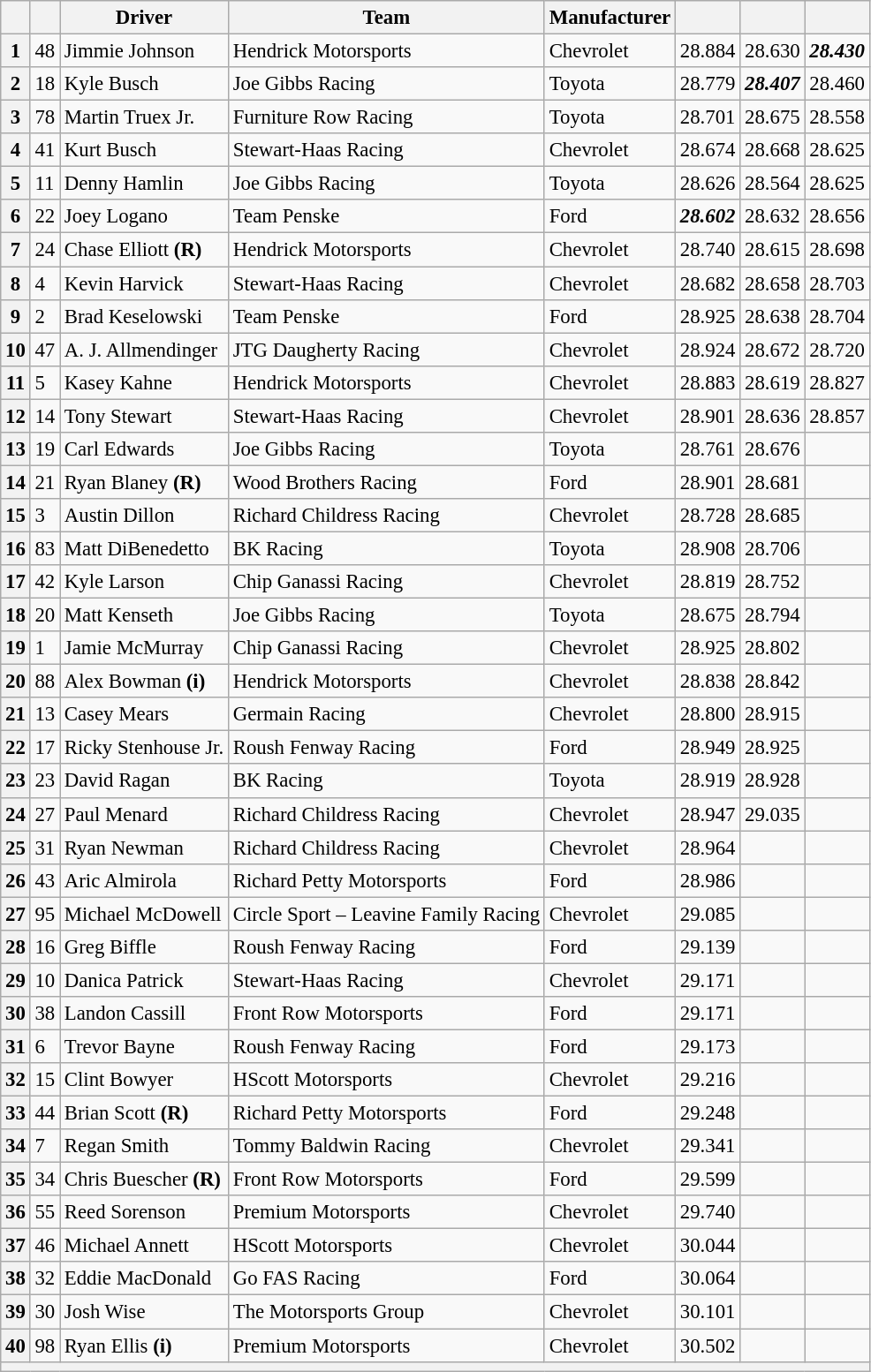<table class="wikitable" style="font-size:95%">
<tr>
<th scope="col"></th>
<th scope="col"></th>
<th scope="col">Driver</th>
<th scope="col">Team</th>
<th scope="col">Manufacturer</th>
<th scope="col"></th>
<th scope="col"></th>
<th scope="col"></th>
</tr>
<tr>
<th scope="row">1</th>
<td>48</td>
<td>Jimmie Johnson</td>
<td>Hendrick Motorsports</td>
<td>Chevrolet</td>
<td>28.884</td>
<td>28.630</td>
<td><strong><em>28.430</em></strong></td>
</tr>
<tr>
<th scope="row">2</th>
<td>18</td>
<td>Kyle Busch</td>
<td>Joe Gibbs Racing</td>
<td>Toyota</td>
<td>28.779</td>
<td><strong><em>28.407</em></strong></td>
<td>28.460</td>
</tr>
<tr>
<th scope="row">3</th>
<td>78</td>
<td>Martin Truex Jr.</td>
<td>Furniture Row Racing</td>
<td>Toyota</td>
<td>28.701</td>
<td>28.675</td>
<td>28.558</td>
</tr>
<tr>
<th scope="row">4</th>
<td>41</td>
<td>Kurt Busch</td>
<td>Stewart-Haas Racing</td>
<td>Chevrolet</td>
<td>28.674</td>
<td>28.668</td>
<td>28.625</td>
</tr>
<tr>
<th scope="row">5</th>
<td>11</td>
<td>Denny Hamlin</td>
<td>Joe Gibbs Racing</td>
<td>Toyota</td>
<td>28.626</td>
<td>28.564</td>
<td>28.625</td>
</tr>
<tr>
<th scope="row">6</th>
<td>22</td>
<td>Joey Logano</td>
<td>Team Penske</td>
<td>Ford</td>
<td><strong><em>28.602</em></strong></td>
<td>28.632</td>
<td>28.656</td>
</tr>
<tr>
<th scope="row">7</th>
<td>24</td>
<td>Chase Elliott <strong>(R)</strong></td>
<td>Hendrick Motorsports</td>
<td>Chevrolet</td>
<td>28.740</td>
<td>28.615</td>
<td>28.698</td>
</tr>
<tr>
<th scope="row">8</th>
<td>4</td>
<td>Kevin Harvick</td>
<td>Stewart-Haas Racing</td>
<td>Chevrolet</td>
<td>28.682</td>
<td>28.658</td>
<td>28.703</td>
</tr>
<tr>
<th scope="row">9</th>
<td>2</td>
<td>Brad Keselowski</td>
<td>Team Penske</td>
<td>Ford</td>
<td>28.925</td>
<td>28.638</td>
<td>28.704</td>
</tr>
<tr>
<th scope="row">10</th>
<td>47</td>
<td>A. J. Allmendinger</td>
<td>JTG Daugherty Racing</td>
<td>Chevrolet</td>
<td>28.924</td>
<td>28.672</td>
<td>28.720</td>
</tr>
<tr>
<th scope="row">11</th>
<td>5</td>
<td>Kasey Kahne</td>
<td>Hendrick Motorsports</td>
<td>Chevrolet</td>
<td>28.883</td>
<td>28.619</td>
<td>28.827</td>
</tr>
<tr>
<th scope="row">12</th>
<td>14</td>
<td>Tony Stewart</td>
<td>Stewart-Haas Racing</td>
<td>Chevrolet</td>
<td>28.901</td>
<td>28.636</td>
<td>28.857</td>
</tr>
<tr>
<th scope="row">13</th>
<td>19</td>
<td>Carl Edwards</td>
<td>Joe Gibbs Racing</td>
<td>Toyota</td>
<td>28.761</td>
<td>28.676</td>
<td></td>
</tr>
<tr>
<th scope="row">14</th>
<td>21</td>
<td>Ryan Blaney <strong>(R)</strong></td>
<td>Wood Brothers Racing</td>
<td>Ford</td>
<td>28.901</td>
<td>28.681</td>
<td></td>
</tr>
<tr>
<th scope="row">15</th>
<td>3</td>
<td>Austin Dillon</td>
<td>Richard Childress Racing</td>
<td>Chevrolet</td>
<td>28.728</td>
<td>28.685</td>
<td></td>
</tr>
<tr>
<th scope="row">16</th>
<td>83</td>
<td>Matt DiBenedetto</td>
<td>BK Racing</td>
<td>Toyota</td>
<td>28.908</td>
<td>28.706</td>
<td></td>
</tr>
<tr>
<th scope="row">17</th>
<td>42</td>
<td>Kyle Larson</td>
<td>Chip Ganassi Racing</td>
<td>Chevrolet</td>
<td>28.819</td>
<td>28.752</td>
<td></td>
</tr>
<tr>
<th scope="row">18</th>
<td>20</td>
<td>Matt Kenseth</td>
<td>Joe Gibbs Racing</td>
<td>Toyota</td>
<td>28.675</td>
<td>28.794</td>
<td></td>
</tr>
<tr>
<th scope="row">19</th>
<td>1</td>
<td>Jamie McMurray</td>
<td>Chip Ganassi Racing</td>
<td>Chevrolet</td>
<td>28.925</td>
<td>28.802</td>
<td></td>
</tr>
<tr>
<th scope="row">20</th>
<td>88</td>
<td>Alex Bowman <strong>(i)</strong></td>
<td>Hendrick Motorsports</td>
<td>Chevrolet</td>
<td>28.838</td>
<td>28.842</td>
<td></td>
</tr>
<tr>
<th scope="row">21</th>
<td>13</td>
<td>Casey Mears</td>
<td>Germain Racing</td>
<td>Chevrolet</td>
<td>28.800</td>
<td>28.915</td>
<td></td>
</tr>
<tr>
<th scope="row">22</th>
<td>17</td>
<td>Ricky Stenhouse Jr.</td>
<td>Roush Fenway Racing</td>
<td>Ford</td>
<td>28.949</td>
<td>28.925</td>
<td></td>
</tr>
<tr>
<th scope="row">23</th>
<td>23</td>
<td>David Ragan</td>
<td>BK Racing</td>
<td>Toyota</td>
<td>28.919</td>
<td>28.928</td>
<td></td>
</tr>
<tr>
<th scope="row">24</th>
<td>27</td>
<td>Paul Menard</td>
<td>Richard Childress Racing</td>
<td>Chevrolet</td>
<td>28.947</td>
<td>29.035</td>
<td></td>
</tr>
<tr>
<th scope="row">25</th>
<td>31</td>
<td>Ryan Newman</td>
<td>Richard Childress Racing</td>
<td>Chevrolet</td>
<td>28.964</td>
<td></td>
<td></td>
</tr>
<tr>
<th scope="row">26</th>
<td>43</td>
<td>Aric Almirola</td>
<td>Richard Petty Motorsports</td>
<td>Ford</td>
<td>28.986</td>
<td></td>
<td></td>
</tr>
<tr>
<th scope="row">27</th>
<td>95</td>
<td>Michael McDowell</td>
<td>Circle Sport – Leavine Family Racing</td>
<td>Chevrolet</td>
<td>29.085</td>
<td></td>
<td></td>
</tr>
<tr>
<th scope="row">28</th>
<td>16</td>
<td>Greg Biffle</td>
<td>Roush Fenway Racing</td>
<td>Ford</td>
<td>29.139</td>
<td></td>
<td></td>
</tr>
<tr>
<th scope="row">29</th>
<td>10</td>
<td>Danica Patrick</td>
<td>Stewart-Haas Racing</td>
<td>Chevrolet</td>
<td>29.171</td>
<td></td>
<td></td>
</tr>
<tr>
<th scope="row">30</th>
<td>38</td>
<td>Landon Cassill</td>
<td>Front Row Motorsports</td>
<td>Ford</td>
<td>29.171</td>
<td></td>
<td></td>
</tr>
<tr>
<th scope="row">31</th>
<td>6</td>
<td>Trevor Bayne</td>
<td>Roush Fenway Racing</td>
<td>Ford</td>
<td>29.173</td>
<td></td>
<td></td>
</tr>
<tr>
<th scope="row">32</th>
<td>15</td>
<td>Clint Bowyer</td>
<td>HScott Motorsports</td>
<td>Chevrolet</td>
<td>29.216</td>
<td></td>
<td></td>
</tr>
<tr>
<th scope="row">33</th>
<td>44</td>
<td>Brian Scott <strong>(R)</strong></td>
<td>Richard Petty Motorsports</td>
<td>Ford</td>
<td>29.248</td>
<td></td>
<td></td>
</tr>
<tr>
<th scope="row">34</th>
<td>7</td>
<td>Regan Smith</td>
<td>Tommy Baldwin Racing</td>
<td>Chevrolet</td>
<td>29.341</td>
<td></td>
<td></td>
</tr>
<tr>
<th scope="row">35</th>
<td>34</td>
<td>Chris Buescher <strong>(R)</strong></td>
<td>Front Row Motorsports</td>
<td>Ford</td>
<td>29.599</td>
<td></td>
<td></td>
</tr>
<tr>
<th scope="row">36</th>
<td>55</td>
<td>Reed Sorenson</td>
<td>Premium Motorsports</td>
<td>Chevrolet</td>
<td>29.740</td>
<td></td>
<td></td>
</tr>
<tr>
<th scope="row">37</th>
<td>46</td>
<td>Michael Annett</td>
<td>HScott Motorsports</td>
<td>Chevrolet</td>
<td>30.044</td>
<td></td>
<td></td>
</tr>
<tr>
<th scope="row">38</th>
<td>32</td>
<td>Eddie MacDonald</td>
<td>Go FAS Racing</td>
<td>Ford</td>
<td>30.064</td>
<td></td>
<td></td>
</tr>
<tr>
<th scope="row">39</th>
<td>30</td>
<td>Josh Wise</td>
<td>The Motorsports Group</td>
<td>Chevrolet</td>
<td>30.101</td>
<td></td>
<td></td>
</tr>
<tr>
<th scope="row">40</th>
<td>98</td>
<td>Ryan Ellis <strong>(i)</strong></td>
<td>Premium Motorsports</td>
<td>Chevrolet</td>
<td>30.502</td>
<td></td>
<td></td>
</tr>
<tr class="sortbottom">
<th colspan="8"></th>
</tr>
</table>
